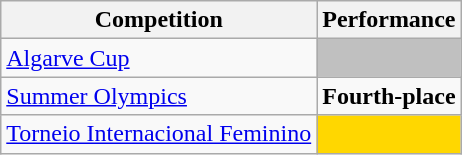<table class="wikitable">
<tr>
<th>Competition</th>
<th>Performance</th>
</tr>
<tr>
<td><a href='#'>Algarve Cup</a></td>
<td bgcolor = "silver"></td>
</tr>
<tr>
<td><a href='#'>Summer Olympics</a></td>
<td><strong>Fourth-place</strong></td>
</tr>
<tr>
<td><a href='#'>Torneio Internacional Feminino</a></td>
<td bgcolor = "gold"></td>
</tr>
</table>
